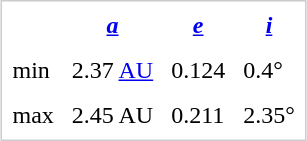<table align="center" style="border:1px solid #CCC; margin-left:15px;" cellpadding="5">
<tr>
<th></th>
<th><em><a href='#'>a</a></em></th>
<th><em><a href='#'>e</a></em></th>
<th><em><a href='#'>i</a></em></th>
</tr>
<tr>
<td>min</td>
<td>2.37 <a href='#'>AU</a></td>
<td>0.124</td>
<td>0.4°</td>
</tr>
<tr>
<td>max</td>
<td>2.45 AU</td>
<td>0.211</td>
<td>2.35°</td>
</tr>
</table>
